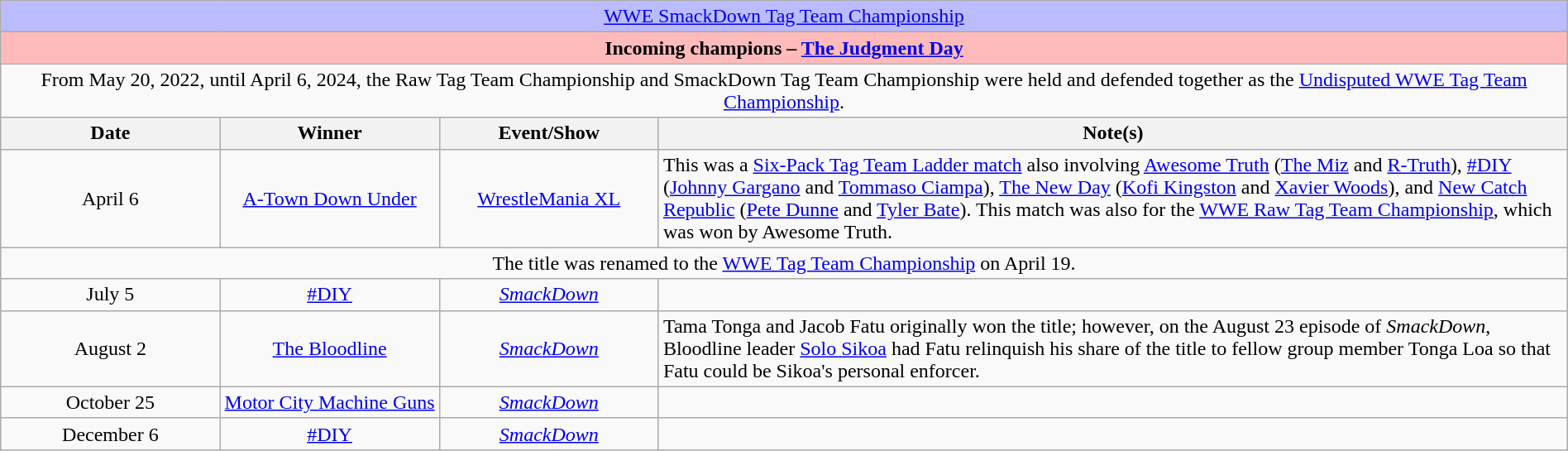<table class="wikitable" style="text-align:center; width:100%;">
<tr style="background:#BBF;">
<td colspan="4" style="text-align: center;"><a href='#'>WWE SmackDown Tag Team Championship</a></td>
</tr>
<tr style="background:#FBB;">
<td colspan="4" style="text-align: center;"><strong>Incoming champions – <a href='#'>The Judgment Day</a> </strong></td>
</tr>
<tr>
<td colspan=4>From May 20, 2022, until April 6, 2024, the Raw Tag Team Championship and SmackDown Tag Team Championship were held and defended together as the <a href='#'>Undisputed WWE Tag Team Championship</a>.</td>
</tr>
<tr>
<th width=14%>Date</th>
<th width=14%>Winner</th>
<th width=14%>Event/Show</th>
<th width=58%>Note(s)</th>
</tr>
<tr>
<td>April 6</td>
<td><a href='#'>A-Town Down Under</a><br></td>
<td><a href='#'>WrestleMania XL</a><br></td>
<td align="left">This was a <a href='#'>Six-Pack Tag Team Ladder match</a> also involving <a href='#'>Awesome Truth</a> (<a href='#'>The Miz</a> and <a href='#'>R-Truth</a>), <a href='#'>#DIY</a> (<a href='#'>Johnny Gargano</a> and <a href='#'>Tommaso Ciampa</a>), <a href='#'>The New Day</a> (<a href='#'>Kofi Kingston</a> and <a href='#'>Xavier Woods</a>), and <a href='#'>New Catch Republic</a> (<a href='#'>Pete Dunne</a> and <a href='#'>Tyler Bate</a>). This match was also for the <a href='#'>WWE Raw Tag Team Championship</a>, which was won by Awesome Truth.</td>
</tr>
<tr>
<td colspan="4">The title was renamed to the <a href='#'>WWE Tag Team Championship</a> on April 19.</td>
</tr>
<tr>
<td>July 5</td>
<td><a href='#'>#DIY</a><br></td>
<td><em><a href='#'>SmackDown</a></em></td>
<td></td>
</tr>
<tr>
<td>August 2</td>
<td><a href='#'>The Bloodline</a><br></td>
<td><em><a href='#'>SmackDown</a></em></td>
<td align=left>Tama Tonga and Jacob Fatu originally won the title; however, on the August 23 episode of <em>SmackDown</em>, Bloodline leader <a href='#'>Solo Sikoa</a> had Fatu relinquish his share of the title to fellow group member Tonga Loa so that Fatu could be Sikoa's personal enforcer.</td>
</tr>
<tr>
<td>October 25</td>
<td><a href='#'>Motor City Machine Guns</a><br></td>
<td><em><a href='#'>SmackDown</a></em></td>
<td></td>
</tr>
<tr>
<td>December 6</td>
<td><a href='#'>#DIY</a><br></td>
<td><em><a href='#'>SmackDown</a></em></td>
<td></td>
</tr>
</table>
